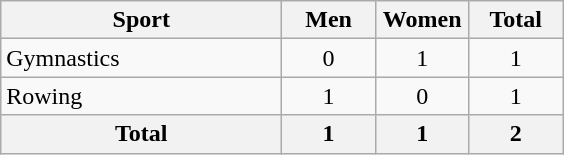<table class="wikitable sortable" style="text-align:center;">
<tr>
<th width=180>Sport</th>
<th width=55>Men</th>
<th width=55>Women</th>
<th width=55>Total</th>
</tr>
<tr>
<td align=left>Gymnastics</td>
<td>0</td>
<td>1</td>
<td>1</td>
</tr>
<tr>
<td align=left>Rowing</td>
<td>1</td>
<td>0</td>
<td>1</td>
</tr>
<tr>
<th align=left>Total</th>
<th>1</th>
<th>1</th>
<th>2</th>
</tr>
</table>
